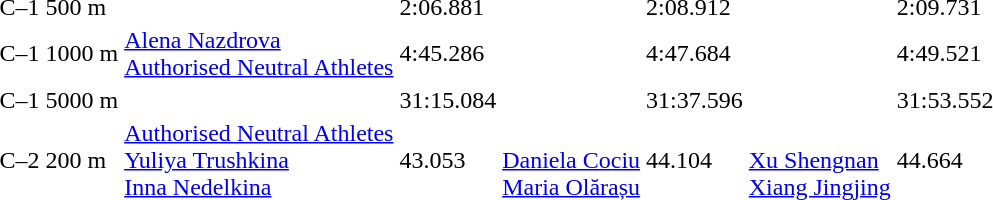<table>
<tr>
<td>C–1 500 m<br></td>
<td></td>
<td>2:06.881</td>
<td></td>
<td>2:08.912</td>
<td></td>
<td>2:09.731</td>
</tr>
<tr>
<td>C–1 1000 m<br></td>
<td><a href='#'>Alena Nazdrova</a><br><a href='#'>Authorised Neutral Athletes</a></td>
<td>4:45.286</td>
<td></td>
<td>4:47.684</td>
<td></td>
<td>4:49.521</td>
</tr>
<tr>
<td>C–1 5000 m<br></td>
<td></td>
<td>31:15.084</td>
<td></td>
<td>31:37.596</td>
<td></td>
<td>31:53.552</td>
</tr>
<tr>
<td>C–2 200 m<br></td>
<td><a href='#'>Authorised Neutral Athletes</a><br><a href='#'>Yuliya Trushkina</a><br><a href='#'>Inna Nedelkina</a></td>
<td>43.053</td>
<td><br><a href='#'>Daniela Cociu</a><br><a href='#'>Maria Olărașu</a></td>
<td>44.104</td>
<td><br><a href='#'>Xu Shengnan</a><br><a href='#'>Xiang Jingjing</a></td>
<td>44.664</td>
</tr>
</table>
